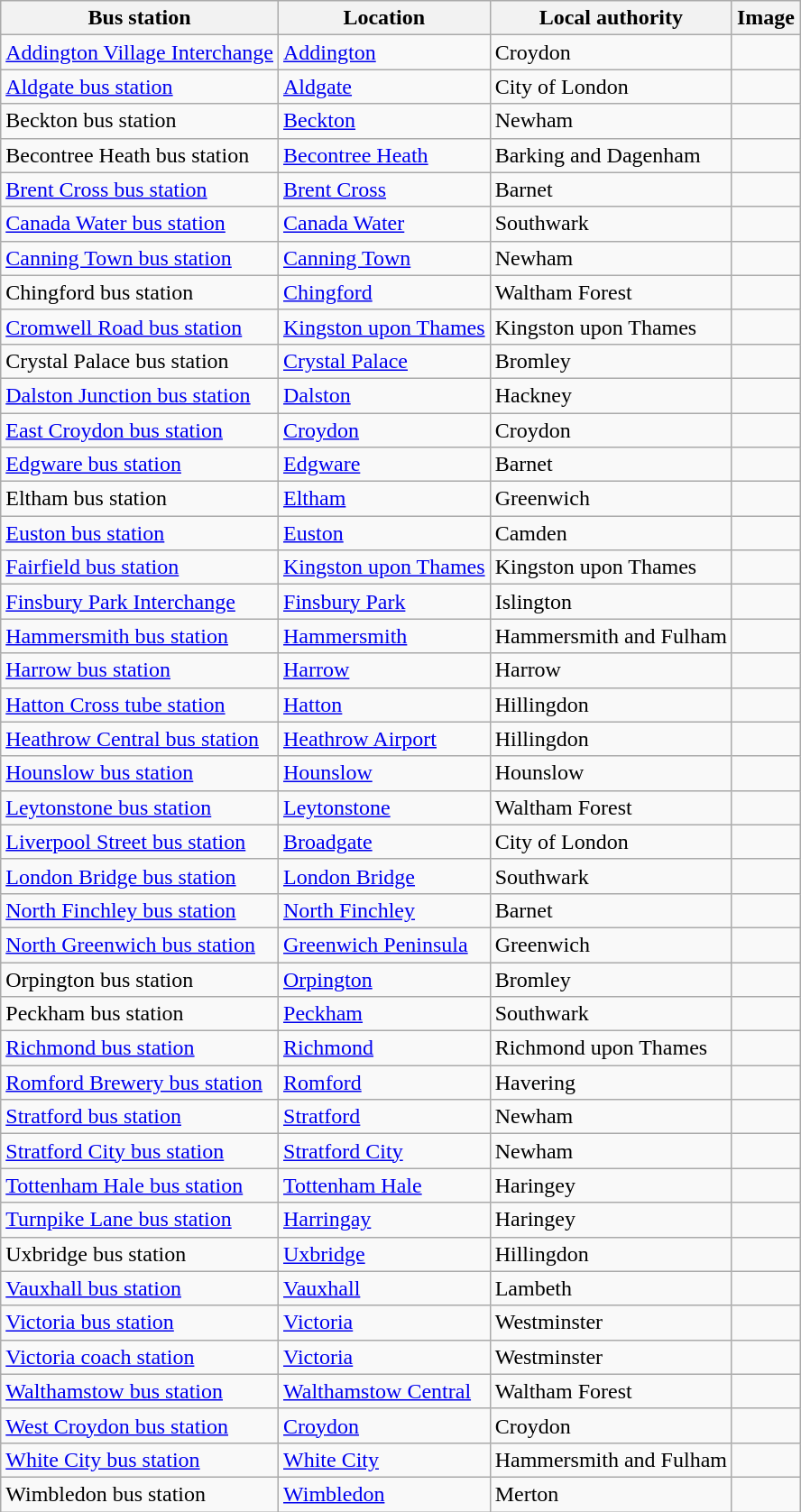<table class="wikitable sortable">
<tr>
<th>Bus station</th>
<th>Location</th>
<th>Local authority</th>
<th>Image</th>
</tr>
<tr>
<td><a href='#'>Addington Village Interchange</a></td>
<td><a href='#'>Addington</a></td>
<td>Croydon</td>
</tr>
<tr>
<td><a href='#'>Aldgate bus station</a></td>
<td><a href='#'>Aldgate</a></td>
<td>City of London</td>
<td></td>
</tr>
<tr>
<td>Beckton bus station</td>
<td><a href='#'>Beckton</a></td>
<td>Newham</td>
<td></td>
</tr>
<tr>
<td>Becontree Heath bus station</td>
<td><a href='#'>Becontree Heath</a></td>
<td>Barking and Dagenham</td>
<td></td>
</tr>
<tr>
<td><a href='#'>Brent Cross bus station</a></td>
<td><a href='#'>Brent Cross</a></td>
<td>Barnet</td>
<td></td>
</tr>
<tr>
<td><a href='#'>Canada Water bus station</a></td>
<td><a href='#'>Canada Water</a></td>
<td>Southwark</td>
<td></td>
</tr>
<tr>
<td><a href='#'>Canning Town bus station</a></td>
<td><a href='#'>Canning Town</a></td>
<td>Newham</td>
<td></td>
</tr>
<tr>
<td>Chingford bus station</td>
<td><a href='#'>Chingford</a></td>
<td>Waltham Forest</td>
<td></td>
</tr>
<tr>
<td><a href='#'>Cromwell Road bus station</a></td>
<td><a href='#'>Kingston upon Thames</a></td>
<td>Kingston upon Thames</td>
<td></td>
</tr>
<tr>
<td>Crystal Palace bus station</td>
<td><a href='#'>Crystal Palace</a></td>
<td>Bromley</td>
<td></td>
</tr>
<tr>
<td><a href='#'>Dalston Junction bus station</a></td>
<td><a href='#'>Dalston</a></td>
<td>Hackney</td>
</tr>
<tr>
<td><a href='#'>East Croydon bus station</a></td>
<td><a href='#'>Croydon</a></td>
<td>Croydon</td>
<td></td>
</tr>
<tr>
<td><a href='#'>Edgware bus station</a></td>
<td><a href='#'>Edgware</a></td>
<td>Barnet</td>
<td></td>
</tr>
<tr>
<td>Eltham bus station</td>
<td><a href='#'>Eltham</a></td>
<td>Greenwich</td>
<td></td>
</tr>
<tr>
<td><a href='#'>Euston bus station</a></td>
<td><a href='#'>Euston</a></td>
<td>Camden</td>
<td></td>
</tr>
<tr>
<td><a href='#'>Fairfield bus station</a></td>
<td><a href='#'>Kingston upon Thames</a></td>
<td>Kingston upon Thames</td>
<td></td>
</tr>
<tr>
<td><a href='#'>Finsbury Park Interchange</a></td>
<td><a href='#'>Finsbury Park</a></td>
<td>Islington</td>
<td></td>
</tr>
<tr>
<td><a href='#'>Hammersmith bus station</a></td>
<td><a href='#'>Hammersmith</a></td>
<td>Hammersmith and Fulham</td>
<td></td>
</tr>
<tr>
<td><a href='#'>Harrow bus station</a></td>
<td><a href='#'>Harrow</a></td>
<td>Harrow</td>
<td></td>
</tr>
<tr>
<td><a href='#'>Hatton Cross tube station</a></td>
<td><a href='#'>Hatton</a></td>
<td>Hillingdon</td>
<td></td>
</tr>
<tr>
<td><a href='#'>Heathrow Central bus station</a></td>
<td><a href='#'>Heathrow Airport</a></td>
<td>Hillingdon</td>
<td></td>
</tr>
<tr>
<td><a href='#'>Hounslow bus station</a></td>
<td><a href='#'>Hounslow</a></td>
<td>Hounslow</td>
<td></td>
</tr>
<tr>
<td><a href='#'>Leytonstone bus station</a></td>
<td><a href='#'>Leytonstone</a></td>
<td>Waltham Forest</td>
<td></td>
</tr>
<tr>
<td><a href='#'>Liverpool Street bus station</a></td>
<td><a href='#'>Broadgate</a></td>
<td>City of London</td>
<td></td>
</tr>
<tr>
<td><a href='#'>London Bridge bus station</a></td>
<td><a href='#'>London Bridge</a></td>
<td>Southwark</td>
<td></td>
</tr>
<tr>
<td><a href='#'>North Finchley bus station</a></td>
<td><a href='#'>North Finchley</a></td>
<td>Barnet</td>
<td></td>
</tr>
<tr>
<td><a href='#'>North Greenwich bus station</a></td>
<td><a href='#'>Greenwich Peninsula</a></td>
<td>Greenwich</td>
<td></td>
</tr>
<tr>
<td>Orpington bus station</td>
<td><a href='#'>Orpington</a></td>
<td>Bromley</td>
<td></td>
</tr>
<tr>
<td>Peckham bus station</td>
<td><a href='#'>Peckham</a></td>
<td>Southwark</td>
<td></td>
</tr>
<tr>
<td><a href='#'>Richmond bus station</a></td>
<td><a href='#'>Richmond</a></td>
<td>Richmond upon Thames</td>
<td></td>
</tr>
<tr>
<td><a href='#'>Romford Brewery bus station</a></td>
<td><a href='#'>Romford</a></td>
<td>Havering</td>
<td></td>
</tr>
<tr>
<td><a href='#'>Stratford bus station</a></td>
<td><a href='#'>Stratford</a></td>
<td>Newham</td>
<td></td>
</tr>
<tr>
<td><a href='#'>Stratford City bus station</a></td>
<td><a href='#'>Stratford City</a></td>
<td>Newham</td>
<td></td>
</tr>
<tr>
<td><a href='#'>Tottenham Hale bus station</a></td>
<td><a href='#'>Tottenham Hale</a></td>
<td>Haringey</td>
<td></td>
</tr>
<tr>
<td><a href='#'>Turnpike Lane bus station</a></td>
<td><a href='#'>Harringay</a></td>
<td>Haringey</td>
<td></td>
</tr>
<tr>
<td>Uxbridge bus station</td>
<td><a href='#'>Uxbridge</a></td>
<td>Hillingdon</td>
<td></td>
</tr>
<tr>
<td><a href='#'>Vauxhall bus station</a></td>
<td><a href='#'>Vauxhall</a></td>
<td>Lambeth</td>
<td></td>
</tr>
<tr>
<td><a href='#'>Victoria bus station</a></td>
<td><a href='#'>Victoria</a></td>
<td>Westminster</td>
<td></td>
</tr>
<tr>
<td><a href='#'>Victoria coach station</a></td>
<td><a href='#'>Victoria</a></td>
<td>Westminster</td>
<td></td>
</tr>
<tr>
<td><a href='#'>Walthamstow bus station</a></td>
<td><a href='#'>Walthamstow Central</a></td>
<td>Waltham Forest</td>
<td></td>
</tr>
<tr>
<td><a href='#'>West Croydon bus station</a></td>
<td><a href='#'>Croydon</a></td>
<td>Croydon</td>
<td></td>
</tr>
<tr>
<td><a href='#'>White City bus station</a></td>
<td><a href='#'>White City</a></td>
<td>Hammersmith and Fulham</td>
<td></td>
</tr>
<tr>
<td>Wimbledon bus station</td>
<td><a href='#'>Wimbledon</a></td>
<td>Merton</td>
<td></td>
</tr>
</table>
